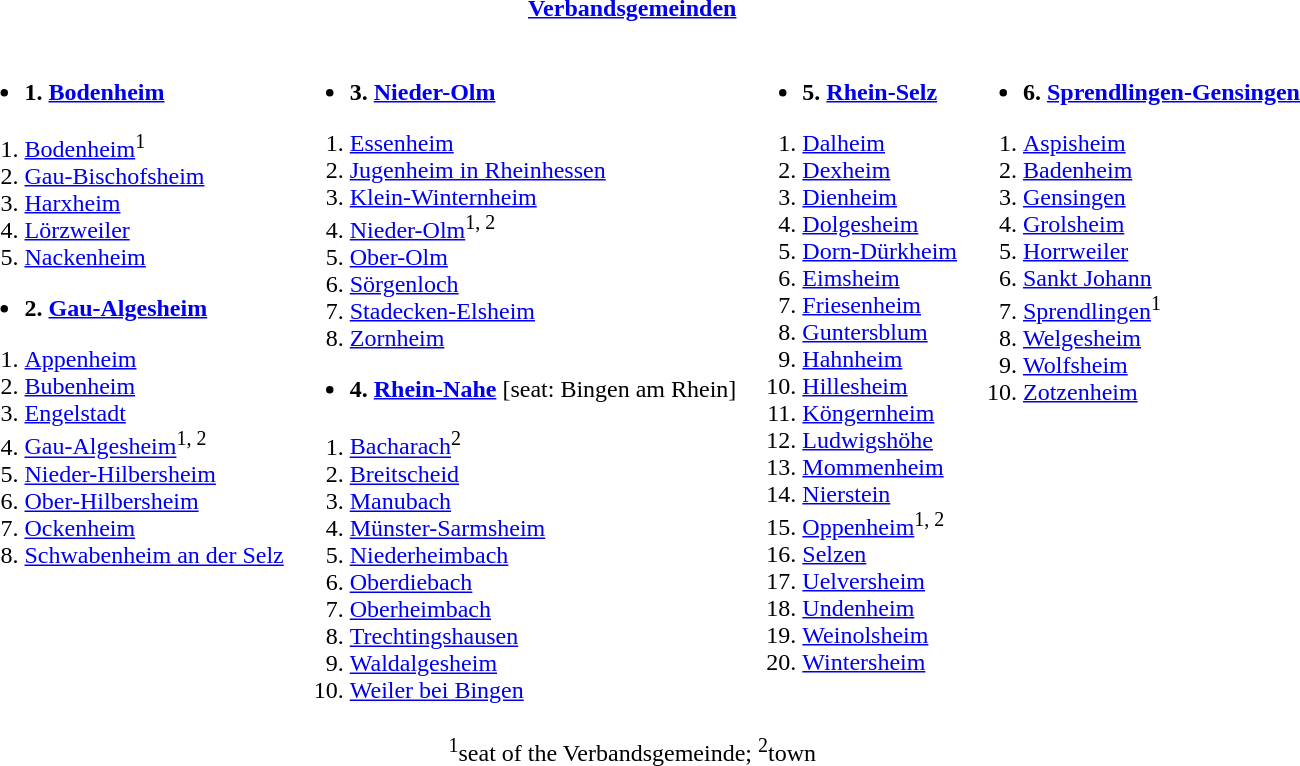<table>
<tr>
<th colspan=4><a href='#'>Verbandsgemeinden</a></th>
</tr>
<tr valign=top>
<td><br><ul><li><strong>1. <a href='#'>Bodenheim</a></strong></li></ul><ol><li><a href='#'>Bodenheim</a><sup>1</sup></li><li><a href='#'>Gau-Bischofsheim</a></li><li><a href='#'>Harxheim</a></li><li><a href='#'>Lörzweiler</a></li><li><a href='#'>Nackenheim</a></li></ol><ul><li><strong>2. <a href='#'>Gau-Algesheim</a></strong></li></ul><ol><li><a href='#'>Appenheim</a></li><li><a href='#'>Bubenheim</a></li><li><a href='#'>Engelstadt</a></li><li><a href='#'>Gau-Algesheim</a><sup>1, 2</sup></li><li><a href='#'>Nieder-Hilbersheim</a></li><li><a href='#'>Ober-Hilbersheim</a></li><li><a href='#'>Ockenheim</a></li><li><a href='#'>Schwabenheim an der Selz</a></li></ol></td>
<td><br><ul><li><strong>3. <a href='#'>Nieder-Olm</a></strong></li></ul><ol><li><a href='#'>Essenheim</a></li><li><a href='#'>Jugenheim in Rheinhessen</a></li><li><a href='#'>Klein-Winternheim</a></li><li><a href='#'>Nieder-Olm</a><sup>1, 2</sup></li><li><a href='#'>Ober-Olm</a></li><li><a href='#'>Sörgenloch</a></li><li><a href='#'>Stadecken-Elsheim</a></li><li><a href='#'>Zornheim</a></li></ol><ul><li><strong>4. <a href='#'>Rhein-Nahe</a></strong> [seat: Bingen am Rhein]</li></ul><ol><li><a href='#'>Bacharach</a><sup>2</sup></li><li><a href='#'>Breitscheid</a></li><li><a href='#'>Manubach</a></li><li><a href='#'>Münster-Sarmsheim</a></li><li><a href='#'>Niederheimbach</a></li><li><a href='#'>Oberdiebach</a></li><li><a href='#'>Oberheimbach</a></li><li><a href='#'>Trechtingshausen</a></li><li><a href='#'>Waldalgesheim</a></li><li><a href='#'>Weiler bei Bingen</a></li></ol></td>
<td><br><ul><li><strong>5. <a href='#'>Rhein-Selz</a></strong></li></ul><ol><li><a href='#'>Dalheim</a></li><li><a href='#'>Dexheim</a></li><li><a href='#'>Dienheim</a></li><li><a href='#'>Dolgesheim</a></li><li><a href='#'>Dorn-Dürkheim</a></li><li><a href='#'>Eimsheim</a></li><li><a href='#'>Friesenheim</a></li><li><a href='#'>Guntersblum</a></li><li><a href='#'>Hahnheim</a></li><li><a href='#'>Hillesheim</a></li><li><a href='#'>Köngernheim</a></li><li><a href='#'>Ludwigshöhe</a></li><li><a href='#'>Mommenheim</a></li><li><a href='#'>Nierstein</a></li><li><a href='#'>Oppenheim</a><sup>1, 2</sup></li><li><a href='#'>Selzen</a></li><li><a href='#'>Uelversheim</a></li><li><a href='#'>Undenheim</a></li><li><a href='#'>Weinolsheim</a></li><li><a href='#'>Wintersheim</a></li></ol></td>
<td><br><ul><li><strong>6. <a href='#'>Sprendlingen-Gensingen</a></strong></li></ul><ol><li><a href='#'>Aspisheim</a></li><li><a href='#'>Badenheim</a></li><li><a href='#'>Gensingen</a></li><li><a href='#'>Grolsheim</a></li><li><a href='#'>Horrweiler</a></li><li><a href='#'>Sankt Johann</a></li><li><a href='#'>Sprendlingen</a><sup>1</sup></li><li><a href='#'>Welgesheim</a></li><li><a href='#'>Wolfsheim</a></li><li><a href='#'>Zotzenheim</a></li></ol></td>
</tr>
<tr>
<td colspan=4 align=center><sup>1</sup>seat of the Verbandsgemeinde; <sup>2</sup>town</td>
</tr>
</table>
